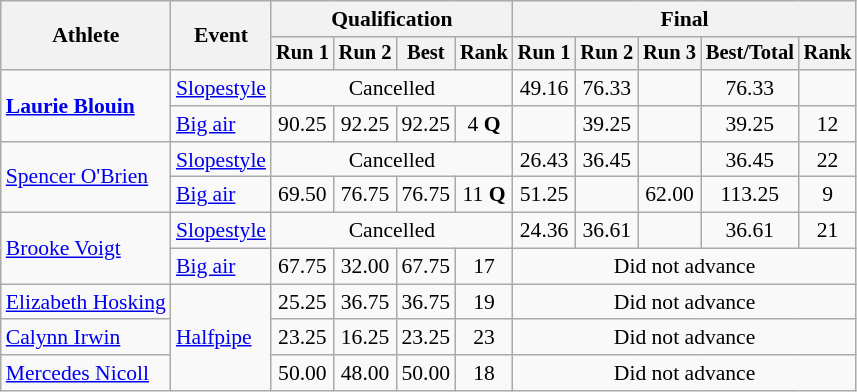<table class="wikitable" style="font-size:90%">
<tr>
<th rowspan="2">Athlete</th>
<th rowspan="2">Event</th>
<th colspan="4">Qualification</th>
<th colspan="5">Final</th>
</tr>
<tr style="font-size:95%">
<th>Run 1</th>
<th>Run 2</th>
<th>Best</th>
<th>Rank</th>
<th>Run 1</th>
<th>Run 2</th>
<th>Run 3</th>
<th>Best/Total</th>
<th>Rank</th>
</tr>
<tr align=center>
<td align=left rowspan="2"><strong><a href='#'>Laurie Blouin</a></strong></td>
<td align=left><a href='#'>Slopestyle</a></td>
<td colspan=4>Cancelled</td>
<td>49.16</td>
<td>76.33</td>
<td></td>
<td>76.33</td>
<td></td>
</tr>
<tr align=center>
<td align=left><a href='#'>Big air</a></td>
<td>90.25</td>
<td>92.25</td>
<td>92.25</td>
<td>4 <strong>Q</strong></td>
<td></td>
<td>39.25</td>
<td></td>
<td>39.25</td>
<td>12</td>
</tr>
<tr align=center>
<td align=left rowspan="2"><a href='#'>Spencer O'Brien</a></td>
<td align=left><a href='#'>Slopestyle</a></td>
<td colspan=4>Cancelled</td>
<td>26.43</td>
<td>36.45</td>
<td></td>
<td>36.45</td>
<td>22</td>
</tr>
<tr align=center>
<td align=left><a href='#'>Big air</a></td>
<td>69.50</td>
<td>76.75</td>
<td>76.75</td>
<td>11 <strong>Q</strong></td>
<td>51.25</td>
<td></td>
<td>62.00</td>
<td>113.25</td>
<td>9</td>
</tr>
<tr align=center>
<td align=left rowspan="2"><a href='#'>Brooke Voigt</a></td>
<td align=left><a href='#'>Slopestyle</a></td>
<td colspan=4>Cancelled</td>
<td>24.36</td>
<td>36.61</td>
<td></td>
<td>36.61</td>
<td>21</td>
</tr>
<tr align=center>
<td align=left><a href='#'>Big air</a></td>
<td>67.75</td>
<td>32.00</td>
<td>67.75</td>
<td>17</td>
<td colspan=5>Did not advance</td>
</tr>
<tr align=center>
<td align="left"><a href='#'>Elizabeth Hosking</a></td>
<td rowspan="3" align="left"><a href='#'>Halfpipe</a></td>
<td>25.25</td>
<td>36.75</td>
<td>36.75</td>
<td>19</td>
<td colspan=5>Did not advance</td>
</tr>
<tr align=center>
<td align="left"><a href='#'>Calynn Irwin</a></td>
<td>23.25</td>
<td>16.25</td>
<td>23.25</td>
<td>23</td>
<td colspan=5>Did not advance</td>
</tr>
<tr align=center>
<td align="left"><a href='#'>Mercedes Nicoll</a></td>
<td>50.00</td>
<td>48.00</td>
<td>50.00</td>
<td>18</td>
<td colspan=5>Did not advance</td>
</tr>
</table>
